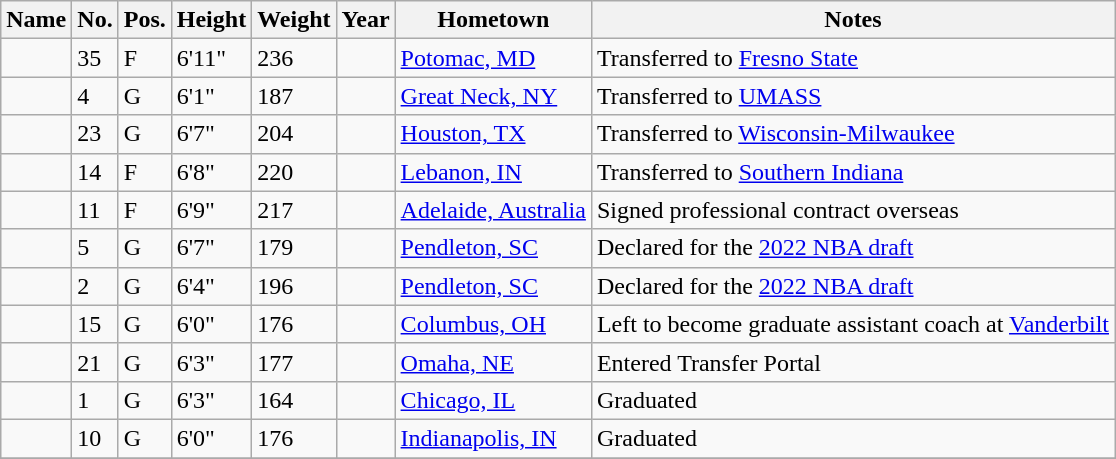<table class="wikitable sortable" border="1">
<tr>
<th>Name</th>
<th>No.</th>
<th>Pos.</th>
<th>Height</th>
<th>Weight</th>
<th>Year</th>
<th>Hometown</th>
<th class="unsortable">Notes</th>
</tr>
<tr>
<td></td>
<td>35</td>
<td>F</td>
<td>6'11"</td>
<td>236</td>
<td></td>
<td><a href='#'>Potomac, MD</a></td>
<td>Transferred to <a href='#'>Fresno State</a></td>
</tr>
<tr>
<td></td>
<td>4</td>
<td>G</td>
<td>6'1"</td>
<td>187</td>
<td></td>
<td><a href='#'>Great Neck, NY</a></td>
<td>Transferred to <a href='#'>UMASS</a></td>
</tr>
<tr>
<td></td>
<td>23</td>
<td>G</td>
<td>6'7"</td>
<td>204</td>
<td></td>
<td><a href='#'>Houston, TX</a></td>
<td>Transferred to <a href='#'>Wisconsin-Milwaukee</a></td>
</tr>
<tr>
<td></td>
<td>14</td>
<td>F</td>
<td>6'8"</td>
<td>220</td>
<td></td>
<td><a href='#'>Lebanon, IN</a></td>
<td>Transferred to <a href='#'>Southern Indiana</a></td>
</tr>
<tr>
<td></td>
<td>11</td>
<td>F</td>
<td>6'9"</td>
<td>217</td>
<td></td>
<td><a href='#'>Adelaide, Australia</a></td>
<td>Signed professional contract overseas</td>
</tr>
<tr>
<td></td>
<td>5</td>
<td>G</td>
<td>6'7"</td>
<td>179</td>
<td></td>
<td><a href='#'>Pendleton, SC</a></td>
<td>Declared for the <a href='#'>2022 NBA draft</a></td>
</tr>
<tr>
<td></td>
<td>2</td>
<td>G</td>
<td>6'4"</td>
<td>196</td>
<td></td>
<td><a href='#'>Pendleton, SC</a></td>
<td>Declared for the <a href='#'>2022 NBA draft</a></td>
</tr>
<tr>
<td></td>
<td>15</td>
<td>G</td>
<td>6'0"</td>
<td>176</td>
<td></td>
<td><a href='#'>Columbus, OH</a></td>
<td>Left to become graduate assistant coach at <a href='#'>Vanderbilt</a></td>
</tr>
<tr>
<td></td>
<td>21</td>
<td>G</td>
<td>6'3"</td>
<td>177</td>
<td></td>
<td><a href='#'>Omaha, NE</a></td>
<td>Entered Transfer Portal</td>
</tr>
<tr>
<td></td>
<td>1</td>
<td>G</td>
<td>6'3"</td>
<td>164</td>
<td></td>
<td><a href='#'>Chicago, IL</a></td>
<td>Graduated</td>
</tr>
<tr>
<td></td>
<td>10</td>
<td>G</td>
<td>6'0"</td>
<td>176</td>
<td></td>
<td><a href='#'>Indianapolis, IN</a></td>
<td>Graduated</td>
</tr>
<tr>
</tr>
</table>
